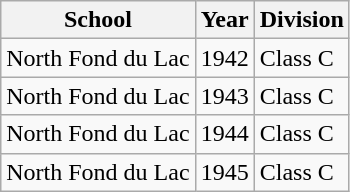<table class="wikitable">
<tr>
<th>School</th>
<th>Year</th>
<th>Division</th>
</tr>
<tr>
<td>North Fond du Lac</td>
<td>1942</td>
<td>Class C</td>
</tr>
<tr>
<td>North Fond du Lac</td>
<td>1943</td>
<td>Class C</td>
</tr>
<tr>
<td>North Fond du Lac</td>
<td>1944</td>
<td>Class C</td>
</tr>
<tr>
<td>North Fond du Lac</td>
<td>1945</td>
<td>Class C</td>
</tr>
</table>
